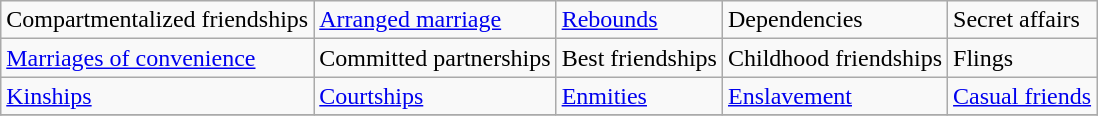<table class="wikitable">
<tr>
<td>Compartmentalized friendships</td>
<td><a href='#'>Arranged marriage</a></td>
<td><a href='#'>Rebounds</a></td>
<td>Dependencies</td>
<td>Secret affairs</td>
</tr>
<tr>
<td><a href='#'>Marriages of convenience</a></td>
<td>Committed partnerships</td>
<td>Best friendships</td>
<td>Childhood friendships</td>
<td>Flings</td>
</tr>
<tr>
<td><a href='#'>Kinships</a></td>
<td><a href='#'>Courtships</a></td>
<td><a href='#'>Enmities</a></td>
<td><a href='#'>Enslavement</a></td>
<td><a href='#'>Casual friends</a></td>
</tr>
<tr>
</tr>
</table>
